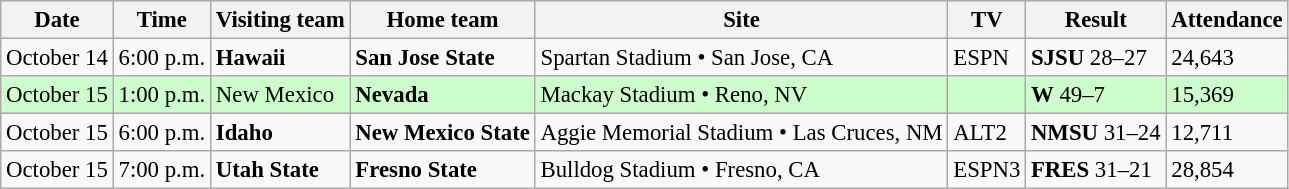<table class="wikitable" style="font-size:95%;">
<tr>
<th>Date</th>
<th>Time</th>
<th>Visiting team</th>
<th>Home team</th>
<th>Site</th>
<th>TV</th>
<th>Result</th>
<th>Attendance</th>
</tr>
<tr style=>
<td>October 14</td>
<td>6:00 p.m.</td>
<td><strong>Hawaii</strong></td>
<td><strong>San Jose State</strong></td>
<td>Spartan Stadium • San Jose, CA</td>
<td>ESPN</td>
<td><strong>SJSU</strong> 28–27</td>
<td>24,643</td>
</tr>
<tr style="background:#cfc;">
<td>October 15</td>
<td>1:00 p.m.</td>
<td>New Mexico</td>
<td><strong>Nevada</strong></td>
<td>Mackay Stadium • Reno, NV</td>
<td></td>
<td><strong>W</strong> 49–7</td>
<td>15,369</td>
</tr>
<tr style=>
<td>October 15</td>
<td>6:00 p.m.</td>
<td><strong>Idaho</strong></td>
<td><strong>New Mexico State</strong></td>
<td>Aggie Memorial Stadium • Las Cruces, NM</td>
<td>ALT2</td>
<td><strong>NMSU</strong> 31–24</td>
<td>12,711</td>
</tr>
<tr style=>
<td>October 15</td>
<td>7:00 p.m.</td>
<td><strong>Utah State</strong></td>
<td><strong>Fresno State</strong></td>
<td>Bulldog Stadium • Fresno, CA</td>
<td>ESPN3</td>
<td><strong>FRES</strong> 31–21</td>
<td>28,854</td>
</tr>
</table>
